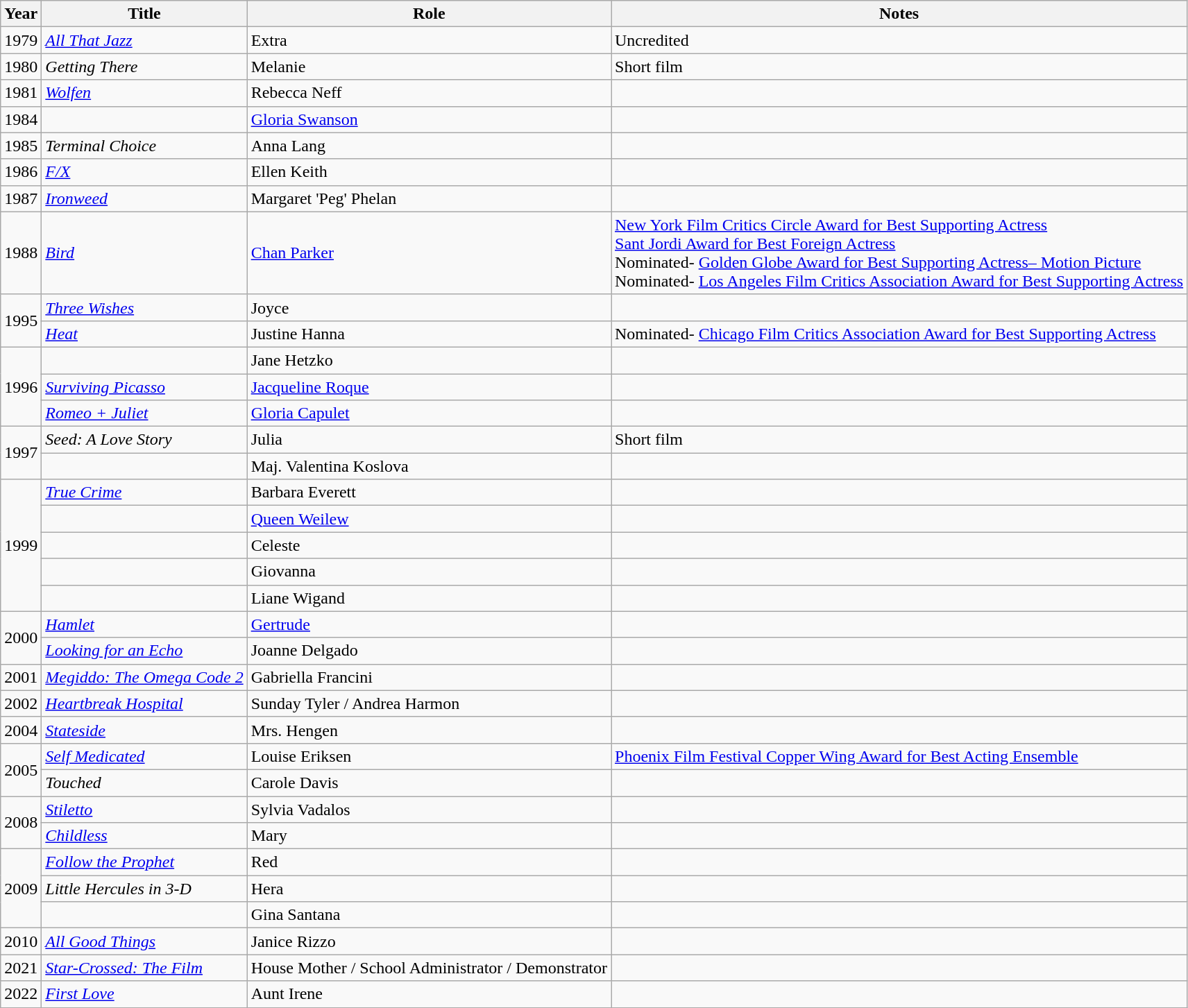<table class="wikitable sortable">
<tr>
<th>Year</th>
<th>Title</th>
<th>Role</th>
<th class="unsortable">Notes</th>
</tr>
<tr>
<td>1979</td>
<td><a href='#'><em>All That Jazz</em></a></td>
<td>Extra</td>
<td>Uncredited</td>
</tr>
<tr>
<td>1980</td>
<td><em>Getting There</em></td>
<td>Melanie</td>
<td>Short film</td>
</tr>
<tr>
<td>1981</td>
<td><em><a href='#'>Wolfen</a></em></td>
<td>Rebecca Neff</td>
<td></td>
</tr>
<tr>
<td>1984</td>
<td><em></em></td>
<td><a href='#'>Gloria Swanson</a></td>
<td></td>
</tr>
<tr>
<td>1985</td>
<td><em>Terminal Choice</em></td>
<td>Anna Lang</td>
<td></td>
</tr>
<tr>
<td>1986</td>
<td><em><a href='#'>F/X</a></em></td>
<td>Ellen Keith</td>
<td></td>
</tr>
<tr>
<td>1987</td>
<td><em><a href='#'>Ironweed</a></em></td>
<td>Margaret 'Peg' Phelan</td>
<td></td>
</tr>
<tr>
<td>1988</td>
<td><em><a href='#'>Bird</a></em></td>
<td><a href='#'>Chan Parker</a></td>
<td><a href='#'>New York Film Critics Circle Award for Best Supporting Actress</a><br><a href='#'>Sant Jordi Award for Best Foreign Actress</a><br>Nominated- <a href='#'>Golden Globe Award for Best Supporting Actress– Motion Picture</a><br>Nominated- <a href='#'>Los Angeles Film Critics Association Award for Best Supporting Actress</a></td>
</tr>
<tr>
<td rowspan="2">1995</td>
<td><em><a href='#'>Three Wishes</a></em></td>
<td>Joyce</td>
<td></td>
</tr>
<tr>
<td><em><a href='#'>Heat</a></em></td>
<td>Justine Hanna</td>
<td>Nominated- <a href='#'>Chicago Film Critics Association Award for Best Supporting Actress</a></td>
</tr>
<tr>
<td rowspan="3">1996</td>
<td><em></em></td>
<td>Jane Hetzko</td>
<td></td>
</tr>
<tr>
<td><em><a href='#'>Surviving Picasso</a></em></td>
<td><a href='#'>Jacqueline Roque</a></td>
<td></td>
</tr>
<tr>
<td><em><a href='#'>Romeo + Juliet</a></em></td>
<td><a href='#'>Gloria Capulet</a></td>
<td></td>
</tr>
<tr>
<td rowspan="2">1997</td>
<td><em>Seed: A Love Story</em></td>
<td>Julia</td>
<td>Short film</td>
</tr>
<tr>
<td><em></em></td>
<td>Maj. Valentina Koslova</td>
<td></td>
</tr>
<tr>
<td rowspan="5">1999</td>
<td><em><a href='#'>True Crime</a></em></td>
<td>Barbara Everett</td>
<td></td>
</tr>
<tr>
<td><em></em></td>
<td><a href='#'>Queen Weilew</a></td>
<td></td>
</tr>
<tr>
<td><em></em></td>
<td>Celeste</td>
<td></td>
</tr>
<tr>
<td><em></em></td>
<td>Giovanna</td>
<td></td>
</tr>
<tr>
<td><em></em></td>
<td>Liane Wigand</td>
<td></td>
</tr>
<tr>
<td rowspan="2">2000</td>
<td><em><a href='#'>Hamlet</a></em></td>
<td><a href='#'>Gertrude</a></td>
<td></td>
</tr>
<tr>
<td><em><a href='#'>Looking for an Echo</a></em></td>
<td>Joanne Delgado</td>
<td></td>
</tr>
<tr>
<td>2001</td>
<td><em><a href='#'>Megiddo: The Omega Code 2</a></em></td>
<td>Gabriella Francini</td>
<td></td>
</tr>
<tr>
<td>2002</td>
<td><em><a href='#'>Heartbreak Hospital</a></em></td>
<td>Sunday Tyler / Andrea Harmon</td>
<td></td>
</tr>
<tr>
<td>2004</td>
<td><em><a href='#'>Stateside</a></em></td>
<td>Mrs. Hengen</td>
<td></td>
</tr>
<tr>
<td rowspan="2">2005</td>
<td><em><a href='#'>Self Medicated</a></em></td>
<td>Louise Eriksen</td>
<td><a href='#'>Phoenix Film Festival Copper Wing Award for Best Acting Ensemble</a></td>
</tr>
<tr>
<td><em>Touched</em></td>
<td>Carole Davis</td>
<td></td>
</tr>
<tr>
<td rowspan="2">2008</td>
<td><em><a href='#'>Stiletto</a></em></td>
<td>Sylvia Vadalos</td>
<td></td>
</tr>
<tr>
<td><em><a href='#'>Childless</a></em></td>
<td>Mary</td>
<td></td>
</tr>
<tr>
<td rowspan="3">2009</td>
<td><em><a href='#'>Follow the Prophet</a></em></td>
<td>Red</td>
<td></td>
</tr>
<tr>
<td><em>Little Hercules in 3-D</em></td>
<td>Hera</td>
<td></td>
</tr>
<tr>
<td><em></em></td>
<td>Gina Santana</td>
<td></td>
</tr>
<tr>
<td>2010</td>
<td><em><a href='#'>All Good Things</a></em></td>
<td>Janice Rizzo</td>
<td></td>
</tr>
<tr>
<td>2021</td>
<td><em><a href='#'>Star-Crossed: The Film</a></em></td>
<td>House Mother / School Administrator / Demonstrator</td>
</tr>
<tr>
<td>2022</td>
<td><em><a href='#'>First Love</a></em></td>
<td>Aunt Irene</td>
<td></td>
</tr>
</table>
